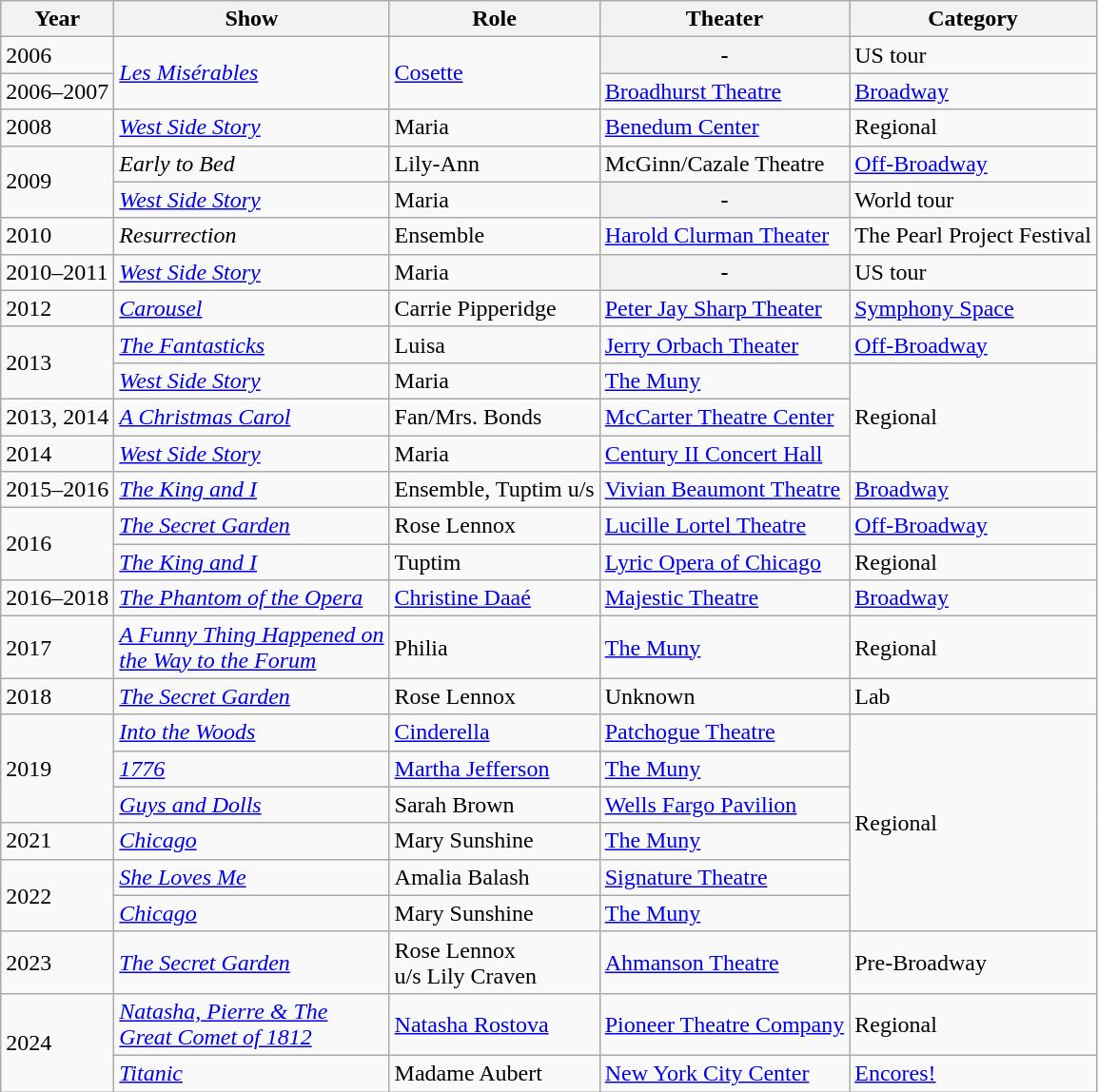<table class="wikitable">
<tr>
<th>Year</th>
<th>Show</th>
<th>Role</th>
<th>Theater</th>
<th>Category</th>
</tr>
<tr>
<td>2006</td>
<td rowspan=2><em><a href='#'>Les Misérables</a></em></td>
<td rowspan=2><a href='#'>Cosette</a></td>
<th>-</th>
<td>US tour</td>
</tr>
<tr>
<td>2006–2007</td>
<td><a href='#'>Broadhurst Theatre</a></td>
<td><a href='#'>Broadway</a></td>
</tr>
<tr>
<td>2008</td>
<td><em><a href='#'>West Side Story</a></em></td>
<td>Maria</td>
<td><a href='#'>Benedum Center</a></td>
<td>Regional</td>
</tr>
<tr>
<td rowspan="2">2009</td>
<td><em>Early to Bed</em></td>
<td>Lily-Ann</td>
<td>McGinn/Cazale Theatre</td>
<td><a href='#'>Off-Broadway</a></td>
</tr>
<tr>
<td><em><a href='#'>West Side Story</a></em></td>
<td>Maria</td>
<th>-</th>
<td>World tour</td>
</tr>
<tr>
<td>2010</td>
<td><em>Resurrection</em></td>
<td>Ensemble</td>
<td><a href='#'>Harold Clurman Theater</a></td>
<td>The Pearl Project Festival</td>
</tr>
<tr>
<td>2010–2011</td>
<td><em><a href='#'>West Side Story</a></em></td>
<td>Maria</td>
<th>-</th>
<td>US tour</td>
</tr>
<tr>
<td>2012</td>
<td><a href='#'><em>Carousel</em></a></td>
<td>Carrie Pipperidge</td>
<td><a href='#'>Peter Jay Sharp Theater</a></td>
<td><a href='#'>Symphony Space</a></td>
</tr>
<tr>
<td rowspan="2">2013</td>
<td><em><a href='#'>The Fantasticks</a></em></td>
<td>Luisa</td>
<td><a href='#'>Jerry Orbach Theater</a></td>
<td><a href='#'>Off-Broadway</a></td>
</tr>
<tr>
<td><em><a href='#'>West Side Story</a></em></td>
<td>Maria</td>
<td><a href='#'>The Muny</a></td>
<td rowspan=3>Regional</td>
</tr>
<tr>
<td>2013, 2014</td>
<td><em><a href='#'>A Christmas Carol</a></em></td>
<td>Fan/Mrs. Bonds</td>
<td><a href='#'>McCarter Theatre Center</a></td>
</tr>
<tr>
<td>2014</td>
<td><em><a href='#'>West Side Story</a></em></td>
<td>Maria</td>
<td><a href='#'>Century II Concert Hall</a></td>
</tr>
<tr>
<td>2015–2016</td>
<td><em><a href='#'>The King and I</a></em></td>
<td>Ensemble, Tuptim u/s</td>
<td><a href='#'>Vivian Beaumont Theatre</a></td>
<td><a href='#'>Broadway</a></td>
</tr>
<tr>
<td rowspan=2>2016</td>
<td><a href='#'><em>The Secret Garden</em></a></td>
<td>Rose Lennox</td>
<td><a href='#'>Lucille Lortel Theatre</a></td>
<td><a href='#'>Off-Broadway</a></td>
</tr>
<tr>
<td><em><a href='#'>The King and I</a></em></td>
<td>Tuptim</td>
<td><a href='#'>Lyric Opera of Chicago</a></td>
<td>Regional</td>
</tr>
<tr>
<td>2016–2018</td>
<td><em><a href='#'>The Phantom of the Opera</a></em></td>
<td><a href='#'>Christine Daaé</a></td>
<td><a href='#'>Majestic Theatre</a></td>
<td><a href='#'>Broadway</a></td>
</tr>
<tr>
<td>2017</td>
<td><em><a href='#'>A Funny Thing Happened on <br>the Way to the Forum</a></em></td>
<td>Philia</td>
<td><a href='#'>The Muny</a></td>
<td>Regional</td>
</tr>
<tr>
<td>2018</td>
<td><a href='#'><em>The Secret Garden</em></a></td>
<td>Rose Lennox</td>
<td>Unknown</td>
<td>Lab</td>
</tr>
<tr>
<td rowspan="3">2019</td>
<td><em><a href='#'>Into the Woods</a></em></td>
<td><a href='#'>Cinderella</a></td>
<td><a href='#'>Patchogue Theatre</a></td>
<td rowspan=6>Regional</td>
</tr>
<tr>
<td><em><a href='#'>1776</a></em></td>
<td><a href='#'>Martha Jefferson</a></td>
<td><a href='#'>The Muny</a></td>
</tr>
<tr>
<td><em><a href='#'>Guys and Dolls</a></em></td>
<td>Sarah Brown</td>
<td><a href='#'>Wells Fargo Pavilion</a></td>
</tr>
<tr>
<td>2021</td>
<td><em><a href='#'>Chicago</a></em></td>
<td>Mary Sunshine</td>
<td><a href='#'>The Muny</a></td>
</tr>
<tr>
<td rowspan=2>2022</td>
<td><em><a href='#'>She Loves Me</a></em></td>
<td>Amalia Balash</td>
<td><a href='#'>Signature Theatre</a></td>
</tr>
<tr>
<td><em><a href='#'>Chicago</a></em></td>
<td>Mary Sunshine</td>
<td><a href='#'>The Muny</a></td>
</tr>
<tr>
<td>2023</td>
<td><a href='#'><em>The Secret Garden</em></a></td>
<td>Rose Lennox<br>u/s Lily Craven</td>
<td><a href='#'>Ahmanson Theatre</a></td>
<td>Pre-Broadway</td>
</tr>
<tr>
<td rowspan=2>2024</td>
<td><em><a href='#'>Natasha, Pierre & The <br>Great Comet of 1812</a></em></td>
<td><a href='#'>Natasha Rostova</a></td>
<td><a href='#'>Pioneer Theatre Company</a></td>
<td>Regional</td>
</tr>
<tr>
<td><a href='#'><em>Titanic</em></a></td>
<td>Madame Aubert</td>
<td><a href='#'>New York City Center</a></td>
<td><a href='#'>Encores!</a></td>
</tr>
</table>
